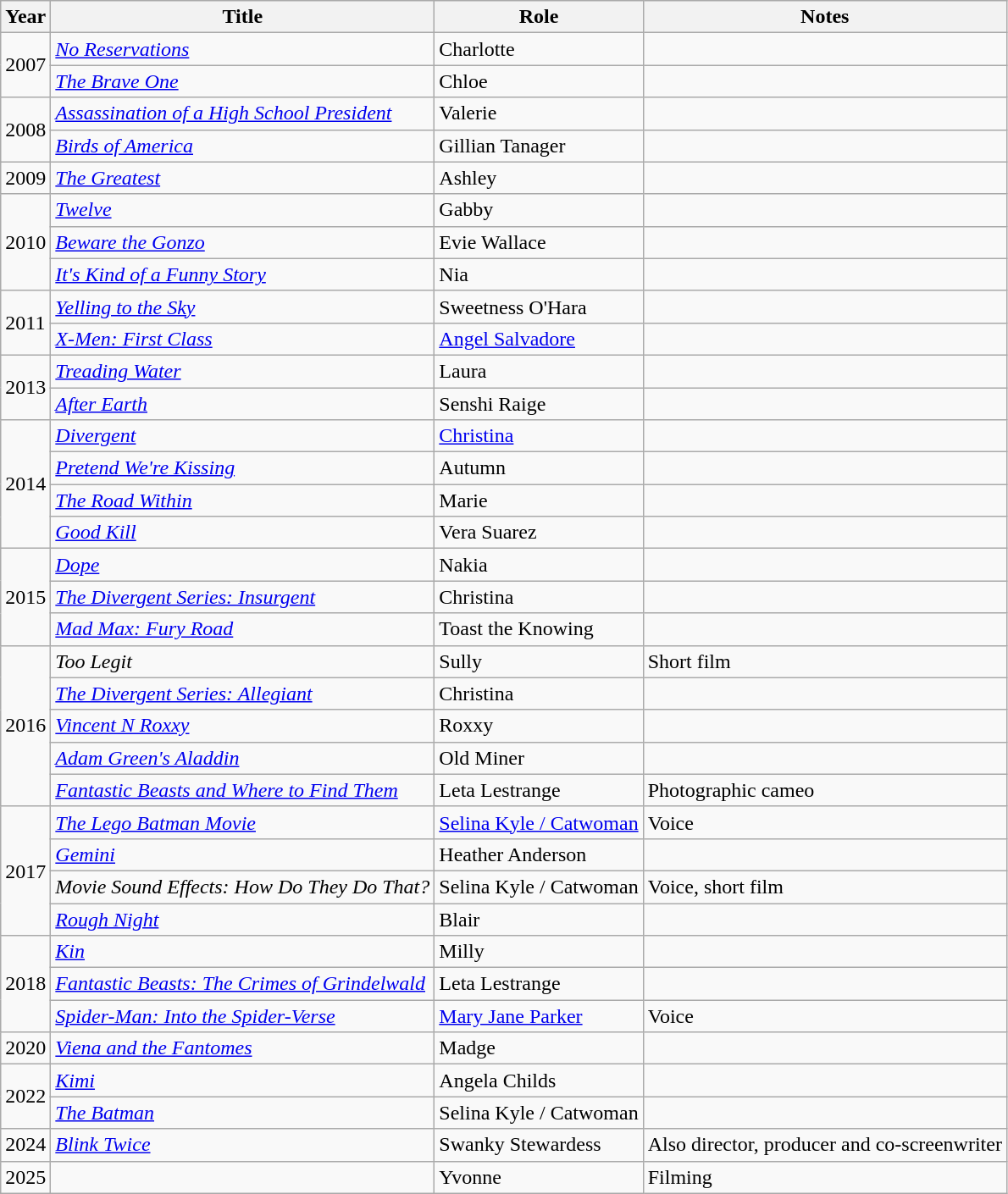<table class="wikitable sortable">
<tr>
<th>Year</th>
<th>Title</th>
<th>Role</th>
<th class="unsortable">Notes</th>
</tr>
<tr>
<td rowspan="2">2007</td>
<td><em><a href='#'>No Reservations</a></em></td>
<td>Charlotte</td>
<td></td>
</tr>
<tr>
<td><em><a href='#'>The Brave One</a></em></td>
<td>Chloe</td>
<td></td>
</tr>
<tr>
<td rowspan="2">2008</td>
<td><em><a href='#'>Assassination of a High School President</a></em></td>
<td>Valerie</td>
<td></td>
</tr>
<tr>
<td><em><a href='#'>Birds of America</a></em></td>
<td>Gillian Tanager</td>
<td></td>
</tr>
<tr>
<td>2009</td>
<td><em><a href='#'>The Greatest</a></em></td>
<td>Ashley</td>
<td></td>
</tr>
<tr>
<td rowspan="3">2010</td>
<td><em><a href='#'>Twelve</a></em></td>
<td>Gabby</td>
<td></td>
</tr>
<tr>
<td><em><a href='#'>Beware the Gonzo</a></em></td>
<td>Evie Wallace</td>
<td></td>
</tr>
<tr>
<td><em><a href='#'>It's Kind of a Funny Story</a></em></td>
<td>Nia</td>
<td></td>
</tr>
<tr>
<td rowspan="2">2011</td>
<td><em><a href='#'>Yelling to the Sky</a></em></td>
<td>Sweetness O'Hara</td>
<td></td>
</tr>
<tr>
<td><em><a href='#'>X-Men: First Class</a></em></td>
<td><a href='#'>Angel Salvadore</a></td>
<td></td>
</tr>
<tr>
<td rowspan="2">2013</td>
<td><em><a href='#'>Treading Water</a></em></td>
<td>Laura</td>
<td></td>
</tr>
<tr>
<td><em><a href='#'>After Earth</a></em></td>
<td>Senshi Raige</td>
<td></td>
</tr>
<tr>
<td rowspan="4">2014</td>
<td><em><a href='#'>Divergent</a></em></td>
<td><a href='#'>Christina</a></td>
<td></td>
</tr>
<tr>
<td><em><a href='#'>Pretend We're Kissing</a></em></td>
<td>Autumn</td>
<td></td>
</tr>
<tr>
<td><em><a href='#'>The Road Within</a></em></td>
<td>Marie</td>
<td></td>
</tr>
<tr>
<td><em><a href='#'>Good Kill</a></em></td>
<td>Vera Suarez</td>
<td></td>
</tr>
<tr>
<td rowspan="3">2015</td>
<td><em><a href='#'>Dope</a></em></td>
<td>Nakia</td>
<td></td>
</tr>
<tr>
<td><em><a href='#'>The Divergent Series: Insurgent</a></em></td>
<td>Christina</td>
<td></td>
</tr>
<tr>
<td><em><a href='#'>Mad Max: Fury Road</a></em></td>
<td>Toast the Knowing</td>
<td></td>
</tr>
<tr>
<td rowspan="5">2016</td>
<td><em>Too Legit</em></td>
<td>Sully</td>
<td>Short film</td>
</tr>
<tr>
<td><em><a href='#'>The Divergent Series: Allegiant</a></em></td>
<td>Christina</td>
<td></td>
</tr>
<tr>
<td><em><a href='#'>Vincent N Roxxy</a></em></td>
<td>Roxxy</td>
<td></td>
</tr>
<tr>
<td><em><a href='#'>Adam Green's Aladdin</a></em></td>
<td>Old Miner</td>
<td></td>
</tr>
<tr>
<td><em><a href='#'>Fantastic Beasts and Where to Find Them</a></em></td>
<td>Leta Lestrange</td>
<td>Photographic cameo</td>
</tr>
<tr>
<td rowspan="4">2017</td>
<td><em><a href='#'>The Lego Batman Movie</a></em></td>
<td><a href='#'>Selina Kyle / Catwoman</a></td>
<td>Voice</td>
</tr>
<tr>
<td><em><a href='#'>Gemini</a></em></td>
<td>Heather Anderson</td>
<td></td>
</tr>
<tr>
<td><em>Movie Sound Effects: How Do They Do That?</em></td>
<td>Selina Kyle / Catwoman</td>
<td>Voice, short film</td>
</tr>
<tr>
<td><em><a href='#'>Rough Night</a></em></td>
<td>Blair</td>
<td></td>
</tr>
<tr>
<td rowspan="3">2018</td>
<td><em><a href='#'>Kin</a></em></td>
<td>Milly</td>
<td></td>
</tr>
<tr>
<td><em><a href='#'>Fantastic Beasts: The Crimes of Grindelwald</a></em></td>
<td>Leta Lestrange</td>
<td></td>
</tr>
<tr>
<td><em><a href='#'>Spider-Man: Into the Spider-Verse</a></em></td>
<td><a href='#'>Mary Jane Parker</a></td>
<td>Voice</td>
</tr>
<tr>
<td>2020</td>
<td><em><a href='#'>Viena and the Fantomes</a></em></td>
<td>Madge</td>
<td></td>
</tr>
<tr>
<td rowspan="2">2022</td>
<td><em><a href='#'>Kimi</a></em></td>
<td>Angela Childs</td>
<td></td>
</tr>
<tr>
<td><em><a href='#'>The Batman</a></em></td>
<td>Selina Kyle / Catwoman</td>
<td></td>
</tr>
<tr>
<td>2024</td>
<td><em><a href='#'>Blink Twice</a></em></td>
<td>Swanky Stewardess</td>
<td>Also director, producer and co-screenwriter</td>
</tr>
<tr>
<td>2025</td>
<td></td>
<td>Yvonne</td>
<td>Filming</td>
</tr>
</table>
